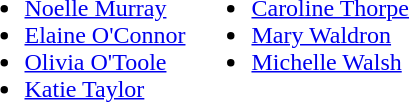<table>
<tr style="vertical-align:top">
<td><br><ul><li> <a href='#'>Noelle Murray</a></li><li> <a href='#'>Elaine O'Connor</a></li><li> <a href='#'>Olivia O'Toole</a></li><li> <a href='#'>Katie Taylor</a></li></ul></td>
<td><br><ul><li> <a href='#'>Caroline Thorpe</a></li><li> <a href='#'>Mary Waldron</a></li><li> <a href='#'>Michelle Walsh</a></li></ul></td>
</tr>
</table>
